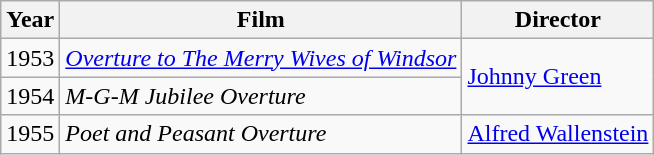<table class="wikitable">
<tr>
<th>Year</th>
<th>Film</th>
<th>Director</th>
</tr>
<tr>
<td>1953</td>
<td><em><a href='#'>Overture to The Merry Wives of Windsor</a></em></td>
<td rowspan=2><a href='#'>Johnny Green</a></td>
</tr>
<tr>
<td>1954</td>
<td><em>M-G-M Jubilee Overture</em></td>
</tr>
<tr>
<td>1955</td>
<td><em>Poet and Peasant Overture</em></td>
<td><a href='#'>Alfred Wallenstein</a></td>
</tr>
</table>
